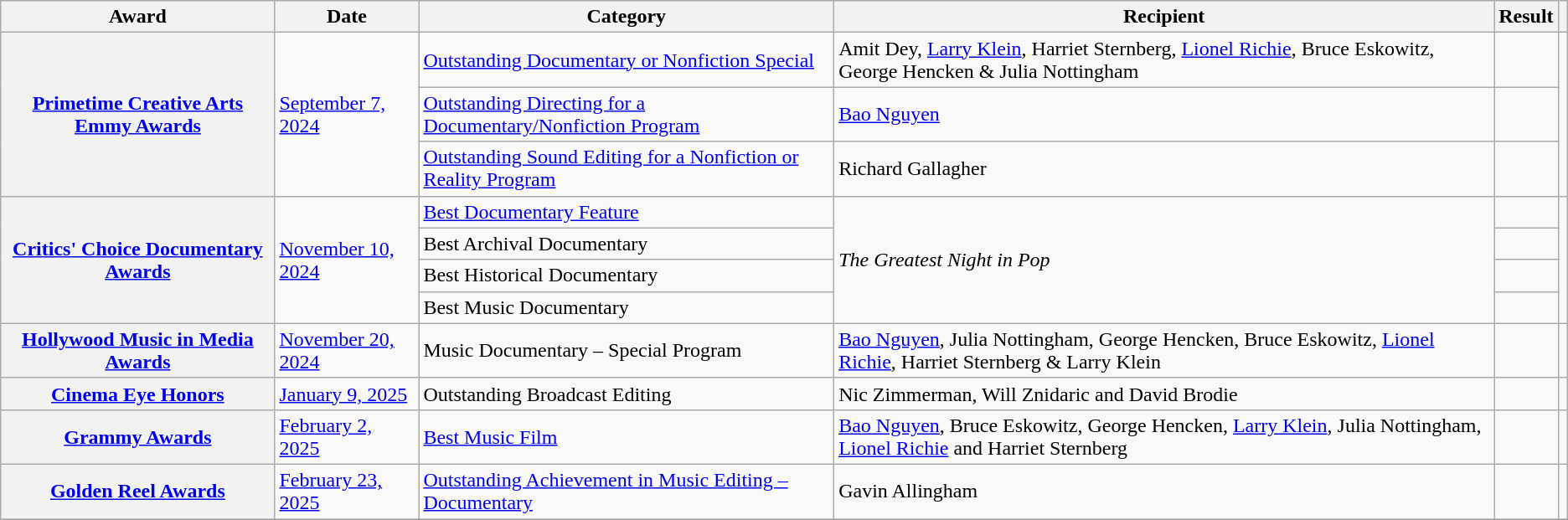<table class="wikitable sortable plainrowheaders">
<tr>
<th>Award</th>
<th>Date</th>
<th>Category</th>
<th>Recipient</th>
<th>Result</th>
<th></th>
</tr>
<tr>
<th rowspan="3" scope="row"><a href='#'>Primetime Creative Arts Emmy Awards</a></th>
<td rowspan="3"><a href='#'>September 7, 2024</a></td>
<td><a href='#'>Outstanding Documentary or Nonfiction Special</a></td>
<td>Amit Dey, <a href='#'>Larry Klein</a>, Harriet Sternberg, <a href='#'>Lionel Richie</a>, Bruce Eskowitz, George Hencken & Julia Nottingham</td>
<td></td>
<td rowspan="3" align="center"></td>
</tr>
<tr>
<td><a href='#'>Outstanding Directing for a Documentary/Nonfiction Program</a></td>
<td><a href='#'>Bao Nguyen</a></td>
<td></td>
</tr>
<tr>
<td><a href='#'>Outstanding Sound Editing for a Nonfiction or Reality Program</a></td>
<td>Richard Gallagher</td>
<td></td>
</tr>
<tr>
<th rowspan="4" scope="row"><a href='#'>Critics' Choice Documentary Awards</a></th>
<td rowspan="4"><a href='#'>November 10, 2024</a></td>
<td><a href='#'>Best Documentary Feature</a></td>
<td rowspan="4"><em>The Greatest Night in Pop</em></td>
<td></td>
<td rowspan="4" align="center"></td>
</tr>
<tr>
<td>Best Archival Documentary</td>
<td></td>
</tr>
<tr>
<td>Best Historical Documentary</td>
<td></td>
</tr>
<tr>
<td>Best Music Documentary</td>
<td></td>
</tr>
<tr>
<th scope="row"><a href='#'>Hollywood Music in Media Awards</a></th>
<td><a href='#'>November 20, 2024</a></td>
<td>Music Documentary – Special Program</td>
<td><a href='#'>Bao Nguyen</a>, Julia Nottingham, George Hencken, Bruce Eskowitz, <a href='#'>Lionel Richie</a>, Harriet Sternberg & Larry Klein</td>
<td></td>
<td align="center"></td>
</tr>
<tr>
<th scope="row"><a href='#'>Cinema Eye Honors</a></th>
<td><a href='#'>January 9, 2025</a></td>
<td>Outstanding Broadcast Editing</td>
<td>Nic Zimmerman, Will Znidaric and David Brodie</td>
<td></td>
<td align="center"></td>
</tr>
<tr>
<th scope="row"><a href='#'>Grammy Awards</a></th>
<td><a href='#'>February 2, 2025</a></td>
<td><a href='#'>Best Music Film</a></td>
<td><a href='#'>Bao Nguyen</a>, Bruce Eskowitz, George Hencken, <a href='#'>Larry Klein</a>, Julia Nottingham, <a href='#'>Lionel Richie</a> and Harriet Sternberg</td>
<td></td>
<td></td>
</tr>
<tr>
<th scope="row"><a href='#'>Golden Reel Awards</a></th>
<td><a href='#'>February 23, 2025</a></td>
<td><a href='#'>Outstanding Achievement in Music Editing – Documentary</a></td>
<td>Gavin Allingham</td>
<td></td>
<td align="center"></td>
</tr>
<tr>
</tr>
</table>
